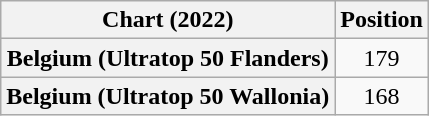<table class="wikitable sortable plainrowheaders" style="text-align:center">
<tr>
<th scope="col">Chart (2022)</th>
<th scope="col">Position</th>
</tr>
<tr>
<th scope="row">Belgium (Ultratop 50 Flanders)</th>
<td>179</td>
</tr>
<tr>
<th scope="row">Belgium (Ultratop 50 Wallonia)</th>
<td>168</td>
</tr>
</table>
